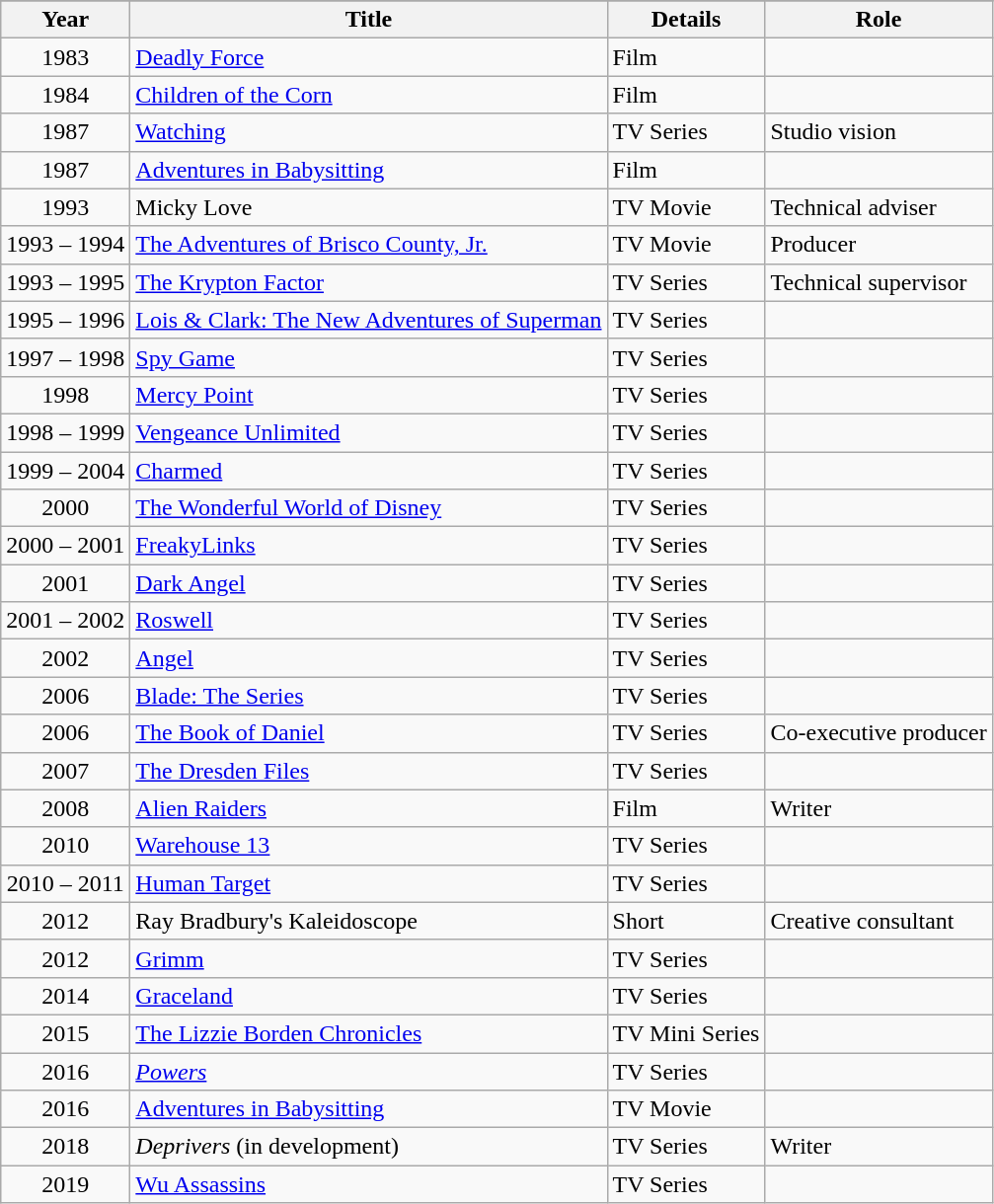<table class="wikitable sortable static-row-numbers">
<tr Filmography>
</tr>
<tr>
<th>Year</th>
<th>Title</th>
<th>Details</th>
<th>Role</th>
</tr>
<tr>
<td style="white-space: nowrap; text-align:center">1983</td>
<td><a href='#'>Deadly Force</a></td>
<td>Film</td>
<td></td>
</tr>
<tr>
<td style="white-space: nowrap; text-align:center">1984</td>
<td><a href='#'>Children of the Corn</a></td>
<td>Film</td>
<td></td>
</tr>
<tr>
<td style="white-space: nowrap; text-align:center">1987</td>
<td><a href='#'>Watching</a></td>
<td>TV Series</td>
<td>Studio vision</td>
</tr>
<tr>
<td style="white-space: nowrap; text-align:center">1987</td>
<td><a href='#'>Adventures in Babysitting</a></td>
<td>Film</td>
<td></td>
</tr>
<tr>
<td style="white-space: nowrap; text-align:center">1993</td>
<td>Micky Love</td>
<td>TV Movie</td>
<td {{unbulleted list>Technical adviser</td>
</tr>
<tr>
<td style="white-space: nowrap; text-align:center">1993 – 1994</td>
<td><a href='#'>The Adventures of Brisco County, Jr.</a></td>
<td>TV Movie</td>
<td>Producer</td>
</tr>
<tr>
<td style="white-space: nowrap; text-align:center">1993 – 1995</td>
<td><a href='#'>The Krypton Factor</a></td>
<td>TV Series</td>
<td>Technical supervisor</td>
</tr>
<tr>
<td style="white-space: nowrap; text-align:center">1995 – 1996</td>
<td><a href='#'>Lois & Clark: The New Adventures of Superman</a></td>
<td>TV Series</td>
<td></td>
</tr>
<tr>
<td style="white-space: nowrap; text-align:center">1997 – 1998</td>
<td><a href='#'>Spy Game</a></td>
<td>TV Series</td>
<td></td>
</tr>
<tr>
<td style="white-space: nowrap; text-align:center">1998</td>
<td><a href='#'>Mercy Point</a></td>
<td>TV Series</td>
<td></td>
</tr>
<tr>
<td style="white-space: nowrap; text-align:center">1998 – 1999</td>
<td><a href='#'>Vengeance Unlimited</a></td>
<td>TV Series</td>
<td></td>
</tr>
<tr>
<td style="white-space: nowrap; text-align:center">1999 – 2004</td>
<td><a href='#'>Charmed</a></td>
<td>TV Series</td>
<td></td>
</tr>
<tr>
<td style="white-space: nowrap; text-align:center">2000</td>
<td><a href='#'>The Wonderful World of Disney</a></td>
<td>TV Series</td>
<td></td>
</tr>
<tr>
<td style="white-space: nowrap; text-align:center">2000 – 2001</td>
<td><a href='#'>FreakyLinks</a></td>
<td>TV Series</td>
<td></td>
</tr>
<tr>
<td style="white-space: nowrap; text-align:center">2001</td>
<td><a href='#'>Dark Angel</a></td>
<td>TV Series</td>
<td></td>
</tr>
<tr>
<td style="white-space: nowrap; text-align:center">2001 – 2002</td>
<td><a href='#'>Roswell</a></td>
<td>TV Series</td>
<td></td>
</tr>
<tr>
<td style="white-space: nowrap; text-align:center">2002</td>
<td><a href='#'>Angel</a></td>
<td>TV Series</td>
<td></td>
</tr>
<tr>
<td style="white-space: nowrap; text-align:center">2006</td>
<td><a href='#'>Blade: The Series</a></td>
<td>TV Series</td>
<td></td>
</tr>
<tr>
<td style="white-space: nowrap; text-align:center">2006</td>
<td><a href='#'>The Book of Daniel</a></td>
<td>TV Series</td>
<td>Co-executive producer</td>
</tr>
<tr>
<td style="white-space: nowrap; text-align:center">2007</td>
<td><a href='#'>The Dresden Files</a></td>
<td>TV Series</td>
<td></td>
</tr>
<tr>
<td style="white-space: nowrap; text-align:center">2008</td>
<td><a href='#'>Alien Raiders</a></td>
<td>Film</td>
<td>Writer</td>
</tr>
<tr>
<td style="white-space: nowrap; text-align:center">2010</td>
<td><a href='#'>Warehouse 13</a></td>
<td>TV Series</td>
<td></td>
</tr>
<tr>
<td style="white-space: nowrap; text-align:center">2010 – 2011</td>
<td><a href='#'>Human Target</a></td>
<td>TV Series</td>
<td></td>
</tr>
<tr>
<td style="white-space: nowrap; text-align:center">2012</td>
<td>Ray Bradbury's Kaleidoscope</td>
<td>Short</td>
<td {{unbulleted list>Creative consultant</td>
</tr>
<tr>
<td style="white-space: nowrap; text-align:center">2012</td>
<td><a href='#'>Grimm</a></td>
<td>TV Series</td>
<td></td>
</tr>
<tr>
<td style="white-space: nowrap; text-align:center">2014</td>
<td><a href='#'>Graceland</a></td>
<td>TV Series</td>
<td></td>
</tr>
<tr>
<td style="white-space: nowrap; text-align:center">2015</td>
<td><a href='#'>The Lizzie Borden Chronicles</a></td>
<td>TV Mini Series</td>
<td></td>
</tr>
<tr>
<td style="white-space: nowrap; text-align:center">2016</td>
<td><em><a href='#'>Powers</a></em></td>
<td>TV Series</td>
<td></td>
</tr>
<tr>
<td style="white-space: nowrap; text-align:center">2016</td>
<td><a href='#'>Adventures in Babysitting</a></td>
<td>TV Movie</td>
<td></td>
</tr>
<tr>
<td style="white-space: nowrap; text-align:center">2018</td>
<td><em>Deprivers</em> (in development)</td>
<td>TV Series</td>
<td>Writer</td>
</tr>
<tr>
<td style="white-space: nowrap; text-align:center">2019</td>
<td><a href='#'>Wu Assassins</a></td>
<td>TV Series</td>
<td></td>
</tr>
</table>
